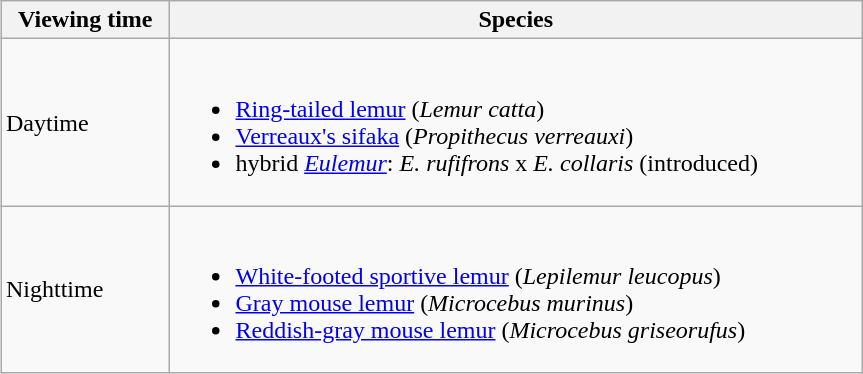<table class="wikitable" style="margin: 1em auto 1em auto" border="1" width="575pt">
<tr>
<th>Viewing time</th>
<th>Species</th>
</tr>
<tr>
<td>Daytime</td>
<td><br><ul><li><a href='#'>Ring-tailed lemur</a> (<em>Lemur catta</em>)</li><li><a href='#'>Verreaux's sifaka</a> (<em>Propithecus verreauxi</em>)</li><li>hybrid <em><a href='#'>Eulemur</a></em>: <em>E. rufifrons</em> x <em>E. collaris</em> (introduced)</li></ul></td>
</tr>
<tr>
<td>Nighttime</td>
<td><br><ul><li><a href='#'>White-footed sportive lemur</a> (<em>Lepilemur leucopus</em>)</li><li><a href='#'>Gray mouse lemur</a> (<em>Microcebus murinus</em>)</li><li><a href='#'>Reddish-gray mouse lemur</a> (<em>Microcebus griseorufus</em>)</li></ul></td>
</tr>
</table>
